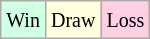<table class="wikitable">
<tr>
<td style="background:#d0ffe3;"><small>Win</small></td>
<td style="background:#ffd;"><small>Draw</small></td>
<td style="background:#ffd0e3;"><small>Loss</small></td>
</tr>
</table>
